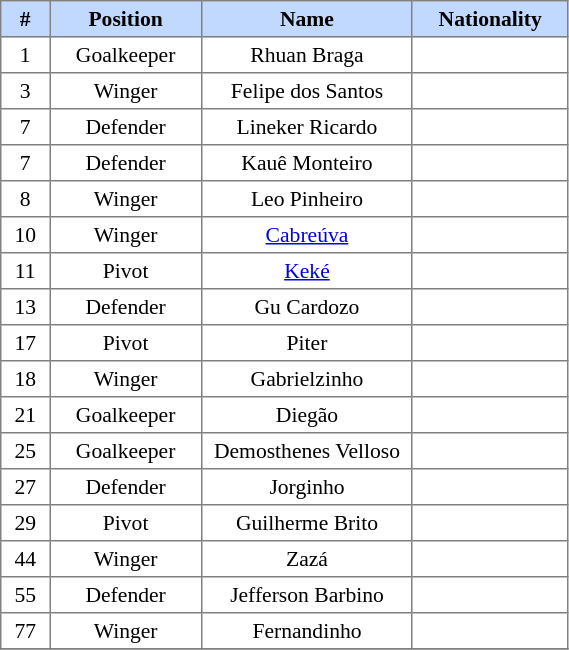<table border=1 style="border-collapse:collapse; font-size:90%;" cellpadding=3 cellspacing=0 width=30%>
<tr bgcolor=#C1D8FF>
<th width=2%>#</th>
<th width=5%>Position</th>
<th width=10%>Name</th>
<th width=5%>Nationality</th>
</tr>
<tr align=center>
<td>1</td>
<td>Goalkeeper</td>
<td>Rhuan Braga</td>
<td></td>
</tr>
<tr align=center>
<td>3</td>
<td>Winger</td>
<td>Felipe dos Santos</td>
<td></td>
</tr>
<tr align=center>
<td>7</td>
<td>Defender</td>
<td>Lineker Ricardo</td>
<td></td>
</tr>
<tr align=center>
<td>7</td>
<td>Defender</td>
<td>Kauê Monteiro</td>
<td></td>
</tr>
<tr align=center>
<td>8</td>
<td>Winger</td>
<td>Leo Pinheiro</td>
<td></td>
</tr>
<tr align=center>
<td>10</td>
<td>Winger</td>
<td><a href='#'>Cabreúva</a></td>
<td></td>
</tr>
<tr align=center>
<td>11</td>
<td>Pivot</td>
<td><a href='#'>Keké</a></td>
<td></td>
</tr>
<tr align=center>
<td>13</td>
<td>Defender</td>
<td>Gu Cardozo</td>
<td></td>
</tr>
<tr align=center>
<td>17</td>
<td>Pivot</td>
<td>Piter</td>
<td></td>
</tr>
<tr align=center>
<td>18</td>
<td>Winger</td>
<td>Gabrielzinho</td>
<td></td>
</tr>
<tr align=center>
<td>21</td>
<td>Goalkeeper</td>
<td>Diegão</td>
<td></td>
</tr>
<tr align=center>
<td>25</td>
<td>Goalkeeper</td>
<td>Demosthenes Velloso</td>
<td></td>
</tr>
<tr align=center>
<td>27</td>
<td>Defender</td>
<td>Jorginho</td>
<td></td>
</tr>
<tr align=center>
<td>29</td>
<td>Pivot</td>
<td>Guilherme Brito</td>
<td></td>
</tr>
<tr align=center>
<td>44</td>
<td>Winger</td>
<td>Zazá</td>
<td></td>
</tr>
<tr align=center>
<td>55</td>
<td>Defender</td>
<td>Jefferson Barbino</td>
<td></td>
</tr>
<tr align=center>
<td>77</td>
<td>Winger</td>
<td>Fernandinho</td>
<td></td>
</tr>
<tr align=center>
</tr>
</table>
